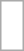<table style="border:solid 1px #aaa;" cellpadding="7" cellspacing="0">
<tr>
<td><br></td>
</tr>
</table>
